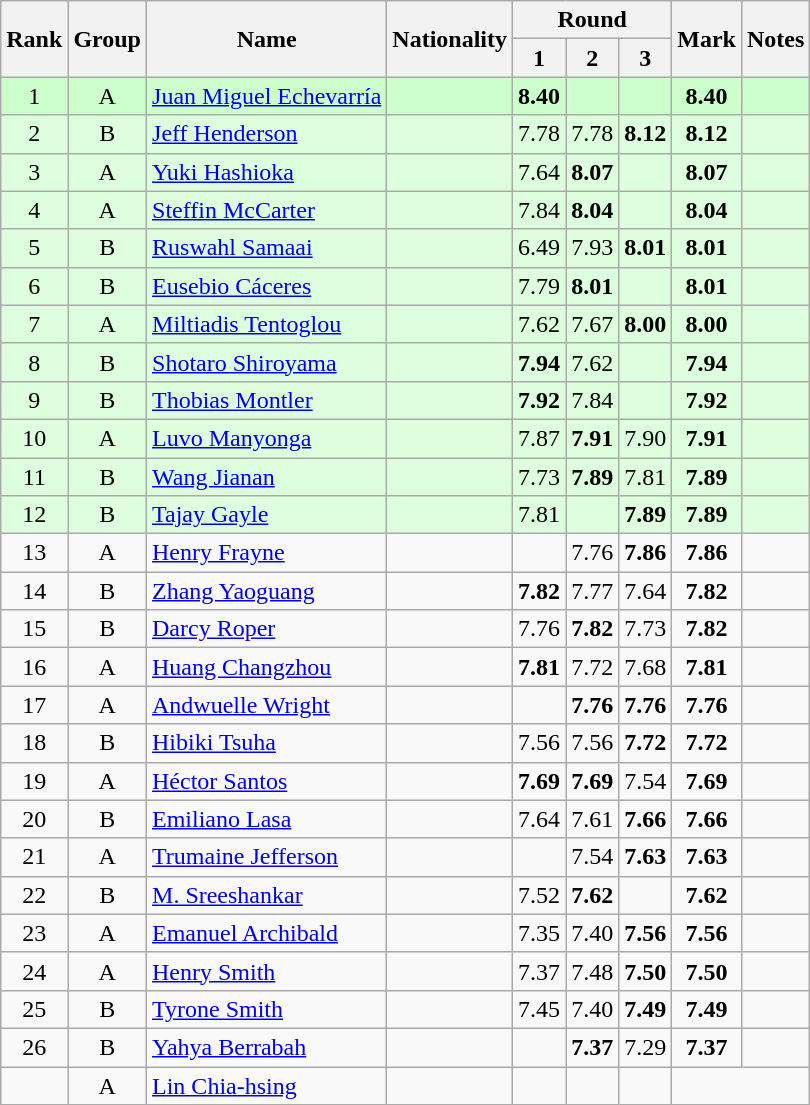<table class="wikitable sortable" style="text-align:center">
<tr>
<th rowspan=2>Rank</th>
<th rowspan=2>Group</th>
<th rowspan=2>Name</th>
<th rowspan=2>Nationality</th>
<th colspan=3>Round</th>
<th rowspan=2>Mark</th>
<th rowspan=2>Notes</th>
</tr>
<tr>
<th>1</th>
<th>2</th>
<th>3</th>
</tr>
<tr bgcolor=ccffcc>
<td>1</td>
<td>A</td>
<td align=left><a href='#'>Juan Miguel Echevarría</a></td>
<td align=left></td>
<td><strong>8.40</strong></td>
<td></td>
<td></td>
<td><strong>8.40</strong></td>
<td></td>
</tr>
<tr bgcolor=ddffdd>
<td>2</td>
<td>B</td>
<td align=left><a href='#'>Jeff Henderson</a></td>
<td align=left></td>
<td>7.78</td>
<td>7.78</td>
<td><strong>8.12</strong></td>
<td><strong>8.12</strong></td>
<td></td>
</tr>
<tr bgcolor=ddffdd>
<td>3</td>
<td>A</td>
<td align=left><a href='#'>Yuki Hashioka</a></td>
<td align=left></td>
<td>7.64</td>
<td><strong>8.07</strong></td>
<td></td>
<td><strong>8.07</strong></td>
<td></td>
</tr>
<tr bgcolor=ddffdd>
<td>4</td>
<td>A</td>
<td align=left><a href='#'>Steffin McCarter</a></td>
<td align=left></td>
<td>7.84</td>
<td><strong>8.04</strong></td>
<td></td>
<td><strong>8.04</strong></td>
<td></td>
</tr>
<tr bgcolor=ddffdd>
<td>5</td>
<td>B</td>
<td align=left><a href='#'>Ruswahl Samaai</a></td>
<td align=left></td>
<td>6.49</td>
<td>7.93</td>
<td><strong>8.01</strong></td>
<td><strong>8.01</strong></td>
<td></td>
</tr>
<tr bgcolor=ddffdd>
<td>6</td>
<td>B</td>
<td align=left><a href='#'>Eusebio Cáceres</a></td>
<td align=left></td>
<td>7.79</td>
<td><strong>8.01</strong></td>
<td></td>
<td><strong>8.01</strong></td>
<td></td>
</tr>
<tr bgcolor=ddffdd>
<td>7</td>
<td>A</td>
<td align=left><a href='#'>Miltiadis Tentoglou</a></td>
<td align=left></td>
<td>7.62</td>
<td>7.67</td>
<td><strong>8.00</strong></td>
<td><strong>8.00</strong></td>
<td></td>
</tr>
<tr bgcolor=ddffdd>
<td>8</td>
<td>B</td>
<td align=left><a href='#'>Shotaro Shiroyama</a></td>
<td align=left></td>
<td><strong>7.94</strong></td>
<td>7.62</td>
<td></td>
<td><strong>7.94</strong></td>
<td></td>
</tr>
<tr bgcolor=ddffdd>
<td>9</td>
<td>B</td>
<td align=left><a href='#'>Thobias Montler</a></td>
<td align=left></td>
<td><strong>7.92</strong></td>
<td>7.84</td>
<td></td>
<td><strong>7.92</strong></td>
<td></td>
</tr>
<tr bgcolor=ddffdd>
<td>10</td>
<td>A</td>
<td align=left><a href='#'>Luvo Manyonga</a></td>
<td align=left></td>
<td>7.87</td>
<td><strong>7.91</strong></td>
<td>7.90</td>
<td><strong>7.91</strong></td>
<td></td>
</tr>
<tr bgcolor=ddffdd>
<td>11</td>
<td>B</td>
<td align=left><a href='#'>Wang Jianan</a></td>
<td align=left></td>
<td>7.73</td>
<td><strong>7.89</strong></td>
<td>7.81</td>
<td><strong>7.89</strong></td>
<td></td>
</tr>
<tr bgcolor=ddffdd>
<td>12</td>
<td>B</td>
<td align=left><a href='#'>Tajay Gayle</a></td>
<td align=left></td>
<td>7.81</td>
<td></td>
<td><strong>7.89</strong></td>
<td><strong>7.89</strong></td>
<td></td>
</tr>
<tr>
<td>13</td>
<td>A</td>
<td align=left><a href='#'>Henry Frayne</a></td>
<td align=left></td>
<td></td>
<td>7.76</td>
<td><strong>7.86</strong></td>
<td><strong>7.86</strong></td>
<td></td>
</tr>
<tr>
<td>14</td>
<td>B</td>
<td align=left><a href='#'>Zhang Yaoguang</a></td>
<td align=left></td>
<td><strong>7.82</strong></td>
<td>7.77</td>
<td>7.64</td>
<td><strong>7.82</strong></td>
<td></td>
</tr>
<tr>
<td>15</td>
<td>B</td>
<td align=left><a href='#'>Darcy Roper</a></td>
<td align=left></td>
<td>7.76</td>
<td><strong>7.82</strong></td>
<td>7.73</td>
<td><strong>7.82</strong></td>
<td></td>
</tr>
<tr>
<td>16</td>
<td>A</td>
<td align=left><a href='#'>Huang Changzhou</a></td>
<td align=left></td>
<td><strong>7.81</strong></td>
<td>7.72</td>
<td>7.68</td>
<td><strong>7.81</strong></td>
<td></td>
</tr>
<tr>
<td>17</td>
<td>A</td>
<td align=left><a href='#'>Andwuelle Wright</a></td>
<td align=left></td>
<td></td>
<td><strong>7.76</strong></td>
<td><strong>7.76</strong></td>
<td><strong>7.76</strong></td>
<td></td>
</tr>
<tr>
<td>18</td>
<td>B</td>
<td align=left><a href='#'>Hibiki Tsuha</a></td>
<td align=left></td>
<td>7.56</td>
<td>7.56</td>
<td><strong>7.72</strong></td>
<td><strong>7.72</strong></td>
<td></td>
</tr>
<tr>
<td>19</td>
<td>A</td>
<td align=left><a href='#'>Héctor Santos</a></td>
<td align=left></td>
<td><strong>7.69</strong></td>
<td><strong>7.69</strong></td>
<td>7.54</td>
<td><strong>7.69</strong></td>
<td></td>
</tr>
<tr>
<td>20</td>
<td>B</td>
<td align=left><a href='#'>Emiliano Lasa</a></td>
<td align=left></td>
<td>7.64</td>
<td>7.61</td>
<td><strong>7.66</strong></td>
<td><strong>7.66</strong></td>
<td></td>
</tr>
<tr>
<td>21</td>
<td>A</td>
<td align=left><a href='#'>Trumaine Jefferson</a></td>
<td align=left></td>
<td></td>
<td>7.54</td>
<td><strong>7.63</strong></td>
<td><strong>7.63</strong></td>
<td></td>
</tr>
<tr>
<td>22</td>
<td>B</td>
<td align=left><a href='#'>M. Sreeshankar</a></td>
<td align=left></td>
<td>7.52</td>
<td><strong>7.62</strong></td>
<td></td>
<td><strong>7.62</strong></td>
<td></td>
</tr>
<tr>
<td>23</td>
<td>A</td>
<td align=left><a href='#'>Emanuel Archibald</a></td>
<td align=left></td>
<td>7.35</td>
<td>7.40</td>
<td><strong>7.56</strong></td>
<td><strong>7.56</strong></td>
<td></td>
</tr>
<tr>
<td>24</td>
<td>A</td>
<td align=left><a href='#'>Henry Smith</a></td>
<td align=left></td>
<td>7.37</td>
<td>7.48</td>
<td><strong>7.50</strong></td>
<td><strong>7.50</strong></td>
<td></td>
</tr>
<tr>
<td>25</td>
<td>B</td>
<td align=left><a href='#'>Tyrone Smith</a></td>
<td align=left></td>
<td>7.45</td>
<td>7.40</td>
<td><strong>7.49</strong></td>
<td><strong>7.49</strong></td>
<td></td>
</tr>
<tr>
<td>26</td>
<td>B</td>
<td align=left><a href='#'>Yahya Berrabah</a></td>
<td align=left></td>
<td></td>
<td><strong>7.37</strong></td>
<td>7.29</td>
<td><strong>7.37</strong></td>
<td></td>
</tr>
<tr>
<td></td>
<td>A</td>
<td align=left><a href='#'>Lin Chia-hsing</a></td>
<td align=left></td>
<td></td>
<td></td>
<td></td>
<td colspan=2><strong></strong></td>
</tr>
</table>
